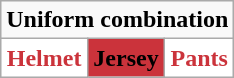<table class="wikitable"  style="display: inline-table;">
<tr>
<td align="center" Colspan="3"><strong>Uniform combination</strong></td>
</tr>
<tr align="center">
<td style="background:white; color:#cb333b"><strong>Helmet</strong></td>
<td style="background:#cb333b; color:#000000"><strong>Jersey</strong></td>
<td style="background:white; color:#cb333b"><strong>Pants</strong></td>
</tr>
</table>
